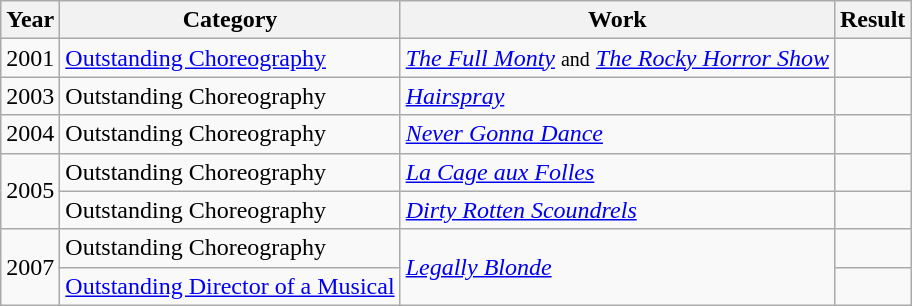<table class="wikitable">
<tr>
<th>Year</th>
<th>Category</th>
<th>Work</th>
<th>Result</th>
</tr>
<tr>
<td>2001</td>
<td><a href='#'>Outstanding Choreography</a></td>
<td><em><a href='#'>The Full Monty</a></em> <small>and</small> <em><a href='#'>The Rocky Horror Show</a></em></td>
<td></td>
</tr>
<tr>
<td>2003</td>
<td>Outstanding Choreography</td>
<td><em><a href='#'>Hairspray</a></em></td>
<td></td>
</tr>
<tr>
<td>2004</td>
<td>Outstanding Choreography</td>
<td><em><a href='#'>Never Gonna Dance</a></em></td>
<td></td>
</tr>
<tr>
<td rowspan=2>2005</td>
<td>Outstanding Choreography</td>
<td><em><a href='#'>La Cage aux Folles</a></em></td>
<td></td>
</tr>
<tr>
<td>Outstanding Choreography</td>
<td><em><a href='#'>Dirty Rotten Scoundrels</a></em></td>
<td></td>
</tr>
<tr>
<td rowspan=2>2007</td>
<td>Outstanding Choreography</td>
<td rowspan=2><em><a href='#'>Legally Blonde</a></em></td>
<td></td>
</tr>
<tr>
<td><a href='#'>Outstanding Director of a Musical</a></td>
<td></td>
</tr>
</table>
